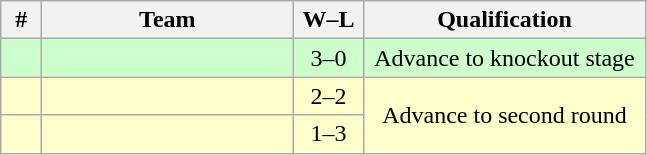<table class=wikitable style="text-align:center;">
<tr>
<th width=20px>#</th>
<th width=160px>Team</th>
<th width=40px>W–L</th>
<th width=180px>Qualification</th>
</tr>
<tr bgcolor=#CCFFCC>
<td></td>
<td align=left></td>
<td>3–0</td>
<td>Advance to knockout stage</td>
</tr>
<tr bgcolor=#FFFFCC>
<td></td>
<td align=left></td>
<td>2–2</td>
<td rowspan=2>Advance to second round</td>
</tr>
<tr bgcolor=#FFFFCC>
<td></td>
<td align=left></td>
<td>1–3</td>
</tr>
</table>
